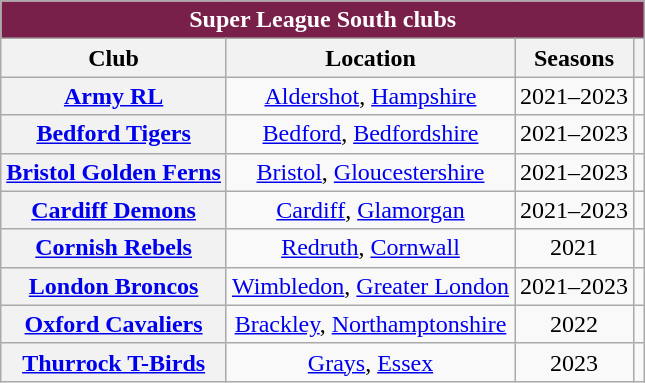<table class="wikitable sortable plainrowheaders" style="text-align:center">
<tr>
<th style="background:#78204A; color:white; text-align:center;" colspan=11">Super League South clubs</th>
</tr>
<tr>
<th scope="col">Club</th>
<th scope="col" class="unsortable">Location</th>
<th scope="col">Seasons</th>
<th scope="col" class="unsortable"></th>
</tr>
<tr>
<th scope="row"> <a href='#'>Army RL</a></th>
<td><a href='#'>Aldershot</a>, <a href='#'>Hampshire</a></td>
<td>2021–2023</td>
<td></td>
</tr>
<tr>
<th scope="row"> <a href='#'>Bedford Tigers</a></th>
<td><a href='#'>Bedford</a>, <a href='#'>Bedfordshire</a></td>
<td>2021–2023</td>
<td></td>
</tr>
<tr>
<th scope="row"> <a href='#'>Bristol Golden Ferns</a></th>
<td><a href='#'>Bristol</a>, <a href='#'>Gloucestershire</a></td>
<td>2021–2023</td>
<td></td>
</tr>
<tr>
<th scope="row"> <a href='#'>Cardiff Demons</a></th>
<td><a href='#'>Cardiff</a>, <a href='#'>Glamorgan</a></td>
<td>2021–2023</td>
<td></td>
</tr>
<tr>
<th scope="row"> <a href='#'>Cornish Rebels</a></th>
<td><a href='#'>Redruth</a>, <a href='#'>Cornwall</a></td>
<td>2021</td>
<td></td>
</tr>
<tr>
<th scope="row"> <a href='#'>London Broncos</a></th>
<td><a href='#'>Wimbledon</a>, <a href='#'>Greater London</a></td>
<td>2021–2023</td>
<td></td>
</tr>
<tr>
<th scope="row"> <a href='#'>Oxford Cavaliers</a></th>
<td><a href='#'>Brackley</a>, <a href='#'>Northamptonshire</a></td>
<td>2022</td>
<td></td>
</tr>
<tr>
<th scope="row"> <a href='#'>Thurrock T-Birds</a></th>
<td><a href='#'>Grays</a>, <a href='#'>Essex</a></td>
<td>2023</td>
<td></td>
</tr>
</table>
